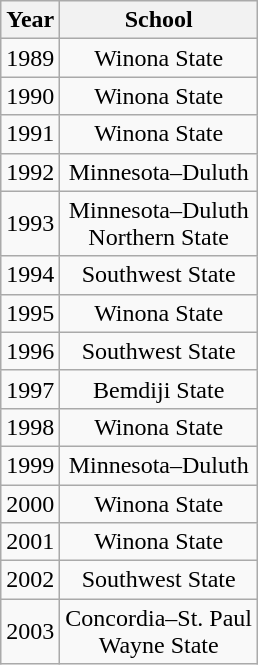<table class="wikitable" style="text-align:center">
<tr>
<th>Year</th>
<th>School</th>
</tr>
<tr>
<td>1989</td>
<td>Winona State</td>
</tr>
<tr>
<td>1990</td>
<td>Winona State</td>
</tr>
<tr>
<td>1991</td>
<td>Winona State</td>
</tr>
<tr>
<td>1992</td>
<td>Minnesota–Duluth</td>
</tr>
<tr>
<td>1993</td>
<td>Minnesota–Duluth<br>Northern State</td>
</tr>
<tr>
<td>1994</td>
<td>Southwest State</td>
</tr>
<tr>
<td>1995</td>
<td>Winona State</td>
</tr>
<tr>
<td>1996</td>
<td>Southwest State</td>
</tr>
<tr>
<td>1997</td>
<td>Bemdiji State</td>
</tr>
<tr>
<td>1998</td>
<td>Winona State</td>
</tr>
<tr>
<td>1999</td>
<td>Minnesota–Duluth</td>
</tr>
<tr>
<td>2000</td>
<td>Winona State</td>
</tr>
<tr>
<td>2001</td>
<td>Winona State</td>
</tr>
<tr>
<td>2002</td>
<td>Southwest State</td>
</tr>
<tr>
<td>2003</td>
<td>Concordia–St. Paul<br>Wayne State</td>
</tr>
</table>
